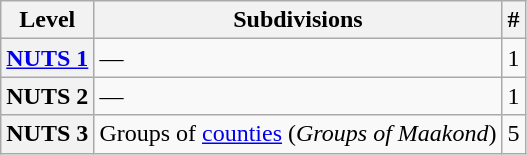<table class="wikitable">
<tr>
<th>Level</th>
<th>Subdivisions</th>
<th>#</th>
</tr>
<tr>
<th><a href='#'>NUTS 1</a></th>
<td>—</td>
<td align="right">1</td>
</tr>
<tr>
<th>NUTS 2</th>
<td>—</td>
<td align="right">1</td>
</tr>
<tr>
<th>NUTS 3</th>
<td>Groups of <a href='#'>counties</a> (<em>Groups of Maakond</em>)</td>
<td align="right">5</td>
</tr>
</table>
